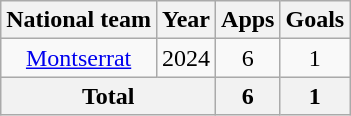<table class="wikitable" style="text-align: center;">
<tr>
<th>National team</th>
<th>Year</th>
<th>Apps</th>
<th>Goals</th>
</tr>
<tr>
<td rowspan="1"><a href='#'>Montserrat</a></td>
<td>2024</td>
<td>6</td>
<td>1</td>
</tr>
<tr>
<th colspan=2>Total</th>
<th>6</th>
<th>1</th>
</tr>
</table>
